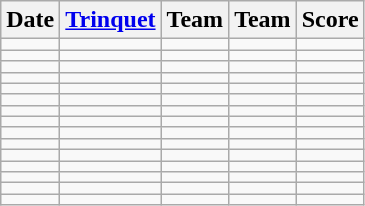<table class="wikitable">
<tr>
<th>Date</th>
<th><a href='#'>Trinquet</a></th>
<th>Team</th>
<th>Team</th>
<th>Score</th>
</tr>
<tr align="center">
<td></td>
<td></td>
<td></td>
<td></td>
<td></td>
</tr>
<tr align="center">
<td></td>
<td></td>
<td></td>
<td></td>
<td></td>
</tr>
<tr align="center">
<td></td>
<td></td>
<td></td>
<td></td>
<td></td>
</tr>
<tr align="center">
<td></td>
<td></td>
<td></td>
<td></td>
<td></td>
</tr>
<tr align="center">
<td></td>
<td></td>
<td></td>
<td></td>
<td></td>
</tr>
<tr align="center">
<td></td>
<td></td>
<td></td>
<td></td>
<td></td>
</tr>
<tr align="center">
<td></td>
<td></td>
<td></td>
<td></td>
<td></td>
</tr>
<tr align="center">
<td></td>
<td></td>
<td></td>
<td></td>
<td></td>
</tr>
<tr align="center">
<td></td>
<td></td>
<td></td>
<td></td>
<td></td>
</tr>
<tr align="center">
<td></td>
<td></td>
<td></td>
<td></td>
<td></td>
</tr>
<tr align="center">
<td></td>
<td></td>
<td></td>
<td></td>
<td></td>
</tr>
<tr align="center">
<td></td>
<td></td>
<td></td>
<td></td>
<td></td>
</tr>
<tr align="center">
<td></td>
<td></td>
<td></td>
<td></td>
<td></td>
</tr>
<tr align="center">
<td></td>
<td></td>
<td></td>
<td></td>
<td></td>
</tr>
<tr align="center">
<td></td>
<td></td>
<td></td>
<td></td>
<td></td>
</tr>
</table>
